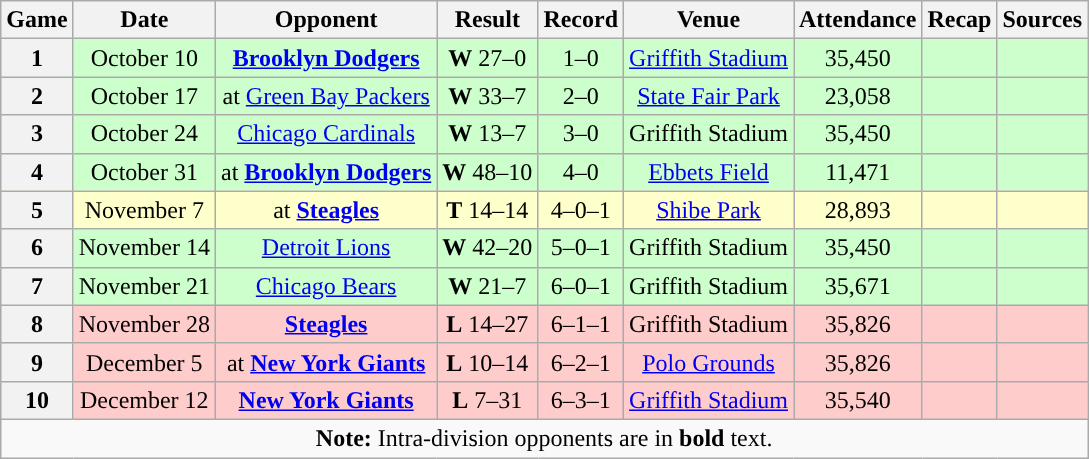<table class="wikitable" style="text-align:center">
<tr>
<th>Game</th>
<th>Date</th>
<th>Opponent</th>
<th>Result</th>
<th>Record</th>
<th>Venue</th>
<th>Attendance</th>
<th>Recap</th>
<th>Sources</th>
</tr>
<tr style="background:#cfc">
<th>1</th>
<td>October 10</td>
<td><strong><a href='#'>Brooklyn Dodgers</a></strong></td>
<td><strong>W</strong> 27–0</td>
<td>1–0</td>
<td><a href='#'>Griffith Stadium</a></td>
<td>35,450</td>
<td></td>
<td></td>
</tr>
<tr style="background:#cfc">
<th>2</th>
<td>October 17</td>
<td>at <a href='#'>Green Bay Packers</a></td>
<td><strong>W</strong> 33–7</td>
<td>2–0</td>
<td><a href='#'>State Fair Park</a></td>
<td>23,058</td>
<td></td>
<td></td>
</tr>
<tr style="background:#cfc">
<th>3</th>
<td>October 24</td>
<td><a href='#'>Chicago Cardinals</a></td>
<td><strong>W</strong> 13–7</td>
<td>3–0</td>
<td>Griffith Stadium</td>
<td>35,450</td>
<td></td>
<td></td>
</tr>
<tr style="background:#cfc">
<th>4</th>
<td>October 31</td>
<td>at <strong><a href='#'>Brooklyn Dodgers</a></strong></td>
<td><strong>W</strong> 48–10</td>
<td>4–0</td>
<td><a href='#'>Ebbets Field</a></td>
<td>11,471</td>
<td></td>
<td></td>
</tr>
<tr style="background:#ffc">
<th>5</th>
<td>November 7</td>
<td>at <strong><a href='#'>Steagles</a></strong></td>
<td><strong>T</strong> 14–14</td>
<td>4–0–1</td>
<td><a href='#'>Shibe Park</a></td>
<td>28,893</td>
<td></td>
<td></td>
</tr>
<tr style="background:#cfc">
<th>6</th>
<td>November 14</td>
<td><a href='#'>Detroit Lions</a></td>
<td><strong>W</strong> 42–20</td>
<td>5–0–1</td>
<td>Griffith Stadium</td>
<td>35,450</td>
<td></td>
<td></td>
</tr>
<tr style="background:#cfc">
<th>7</th>
<td>November 21</td>
<td><a href='#'>Chicago Bears</a></td>
<td><strong>W</strong> 21–7</td>
<td>6–0–1</td>
<td>Griffith Stadium</td>
<td>35,671</td>
<td></td>
<td></td>
</tr>
<tr style="background:#fcc">
<th>8</th>
<td>November 28</td>
<td><strong><a href='#'>Steagles</a></strong></td>
<td><strong>L</strong> 14–27</td>
<td>6–1–1</td>
<td>Griffith Stadium</td>
<td>35,826</td>
<td></td>
<td></td>
</tr>
<tr style="background:#fcc">
<th>9</th>
<td>December 5</td>
<td>at <strong><a href='#'>New York Giants</a></strong></td>
<td><strong>L</strong> 10–14</td>
<td>6–2–1</td>
<td><a href='#'>Polo Grounds</a></td>
<td>35,826</td>
<td></td>
<td></td>
</tr>
<tr style="background:#fcc">
<th>10</th>
<td>December 12</td>
<td><strong><a href='#'>New York Giants</a></strong></td>
<td><strong>L</strong> 7–31</td>
<td>6–3–1</td>
<td><a href='#'>Griffith Stadium</a></td>
<td>35,540</td>
<td></td>
<td></td>
</tr>
<tr>
<td colspan="10"><strong>Note:</strong> Intra-division opponents are in <strong>bold</strong> text.</td>
</tr>
</table>
